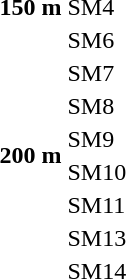<table>
<tr>
<th>150 m</th>
<td>SM4 <br></td>
<td></td>
<td></td>
<td></td>
</tr>
<tr>
<th rowspan="8">200 m</th>
<td>SM6 <br></td>
<td></td>
<td></td>
<td></td>
</tr>
<tr>
<td>SM7 <br></td>
<td></td>
<td></td>
<td></td>
</tr>
<tr>
<td>SM8 <br></td>
<td></td>
<td></td>
<td></td>
</tr>
<tr>
<td>SM9 <br></td>
<td></td>
<td></td>
<td></td>
</tr>
<tr>
<td>SM10 <br></td>
<td></td>
<td></td>
<td></td>
</tr>
<tr>
<td>SM11 <br></td>
<td></td>
<td></td>
<td></td>
</tr>
<tr>
<td>SM13 <br></td>
<td></td>
<td></td>
<td></td>
</tr>
<tr>
<td>SM14 <br></td>
<td></td>
<td></td>
<td></td>
</tr>
</table>
